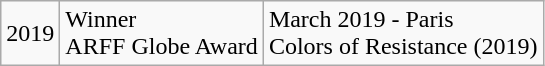<table class="wikitable">
<tr>
<td rowspan="1">2019</td>
<td rowspan="1">Winner<br>ARFF Globe Award</td>
<td>March 2019 - Paris<br>Colors of Resistance (2019)</td>
</tr>
</table>
